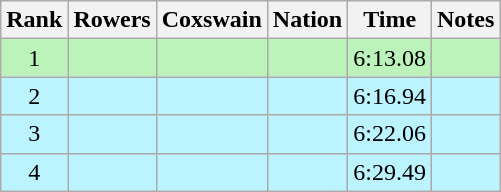<table class="wikitable sortable" style=text-align:center>
<tr>
<th>Rank</th>
<th>Rowers</th>
<th>Coxswain</th>
<th>Nation</th>
<th>Time</th>
<th>Notes</th>
</tr>
<tr bgcolor=bbf3bb>
<td>1</td>
<td align=left></td>
<td align=left></td>
<td align=left></td>
<td>6:13.08</td>
<td></td>
</tr>
<tr bgcolor=bbf3ff>
<td>2</td>
<td align=left></td>
<td align=left></td>
<td align=left></td>
<td>6:16.94</td>
<td></td>
</tr>
<tr bgcolor=bbf3ff>
<td>3</td>
<td align=left></td>
<td align=left></td>
<td align=left></td>
<td>6:22.06</td>
<td></td>
</tr>
<tr bgcolor=bbf3ff>
<td>4</td>
<td align=left></td>
<td align=left></td>
<td align=left></td>
<td>6:29.49</td>
<td></td>
</tr>
</table>
